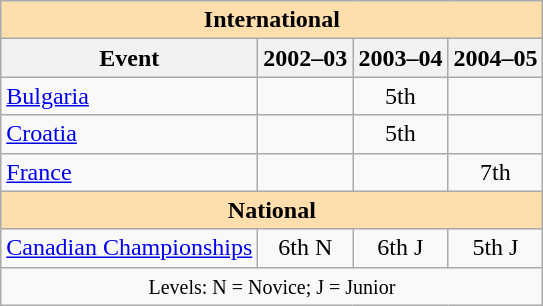<table class="wikitable" style="text-align:center">
<tr>
<th style="background-color: #ffdead; " colspan=4 align=center>International</th>
</tr>
<tr>
<th>Event</th>
<th>2002–03</th>
<th>2003–04</th>
<th>2004–05</th>
</tr>
<tr>
<td align=left> <a href='#'>Bulgaria</a></td>
<td></td>
<td>5th</td>
<td></td>
</tr>
<tr>
<td align=left> <a href='#'>Croatia</a></td>
<td></td>
<td>5th</td>
<td></td>
</tr>
<tr>
<td align=left> <a href='#'>France</a></td>
<td></td>
<td></td>
<td>7th</td>
</tr>
<tr>
<th style="background-color: #ffdead; " colspan=4 align=center>National</th>
</tr>
<tr>
<td align=left><a href='#'>Canadian Championships</a></td>
<td>6th N</td>
<td>6th J</td>
<td>5th J</td>
</tr>
<tr>
<td colspan=4 align=center><small> Levels: N = Novice; J = Junior </small></td>
</tr>
</table>
